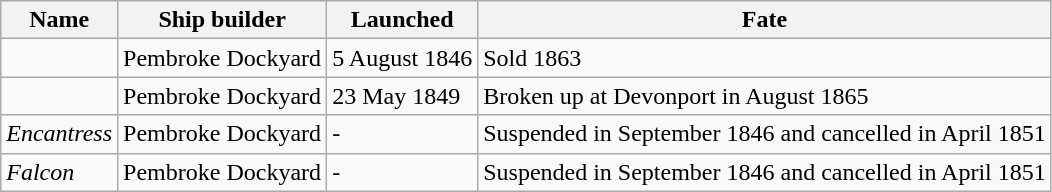<table class="wikitable" style="text-align:left">
<tr>
<th>Name</th>
<th>Ship builder</th>
<th>Launched</th>
<th>Fate</th>
</tr>
<tr>
<td></td>
<td>Pembroke Dockyard</td>
<td>5 August 1846</td>
<td>Sold 1863</td>
</tr>
<tr>
<td></td>
<td>Pembroke Dockyard</td>
<td>23 May 1849</td>
<td>Broken up at Devonport in August 1865</td>
</tr>
<tr>
<td><em>Encantress</em></td>
<td>Pembroke Dockyard</td>
<td>-</td>
<td>Suspended in September 1846 and cancelled in April 1851</td>
</tr>
<tr>
<td><em>Falcon</em></td>
<td>Pembroke Dockyard</td>
<td>-</td>
<td>Suspended in September 1846 and cancelled in April 1851</td>
</tr>
</table>
